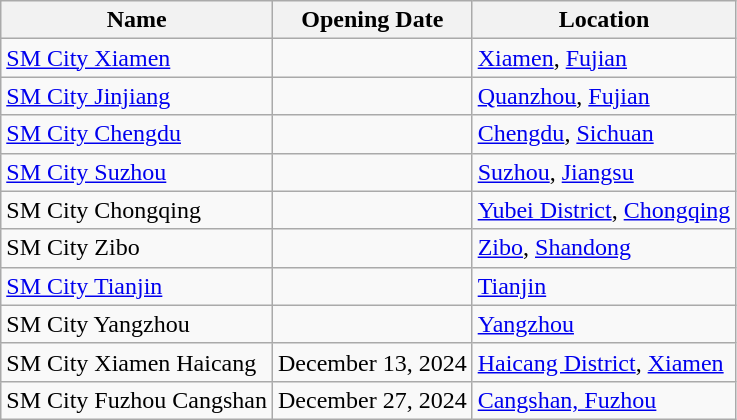<table class="wikitable sortable mw-datatable sticky-header static-row-numbers static-row-header-text">
<tr>
<th>Name</th>
<th>Opening Date</th>
<th>Location</th>
</tr>
<tr>
<td><a href='#'>SM City Xiamen</a></td>
<td></td>
<td><a href='#'>Xiamen</a>, <a href='#'>Fujian</a></td>
</tr>
<tr>
<td><a href='#'>SM City Jinjiang</a></td>
<td></td>
<td><a href='#'>Quanzhou</a>, <a href='#'>Fujian</a></td>
</tr>
<tr>
<td><a href='#'>SM City Chengdu</a></td>
<td></td>
<td><a href='#'>Chengdu</a>, <a href='#'>Sichuan</a></td>
</tr>
<tr>
<td><a href='#'>SM City Suzhou</a></td>
<td></td>
<td><a href='#'>Suzhou</a>, <a href='#'>Jiangsu</a></td>
</tr>
<tr>
<td>SM City Chongqing</td>
<td></td>
<td><a href='#'>Yubei District</a>, <a href='#'>Chongqing</a></td>
</tr>
<tr>
<td>SM City Zibo</td>
<td></td>
<td><a href='#'>Zibo</a>, <a href='#'>Shandong</a></td>
</tr>
<tr>
<td><a href='#'>SM City Tianjin</a></td>
<td></td>
<td><a href='#'>Tianjin</a></td>
</tr>
<tr>
<td>SM City Yangzhou</td>
<td></td>
<td><a href='#'>Yangzhou</a></td>
</tr>
<tr>
<td>SM City Xiamen Haicang</td>
<td>December 13, 2024</td>
<td><a href='#'>Haicang District</a>, <a href='#'>Xiamen</a></td>
</tr>
<tr>
<td>SM City Fuzhou Cangshan</td>
<td>December 27, 2024</td>
<td><a href='#'>Cangshan, Fuzhou</a></td>
</tr>
</table>
